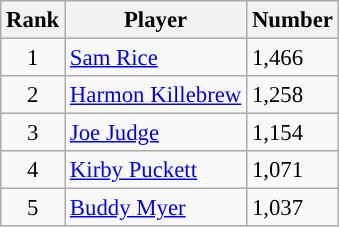<table class="wikitable" style="font-size: 95%; text-align:left;">
<tr>
<th>Rank</th>
<th>Player</th>
<th>Number</th>
</tr>
<tr>
<td align="center">1</td>
<td><a href='#'>Sam Rice</a></td>
<td>1,466</td>
</tr>
<tr>
<td align="center">2</td>
<td><a href='#'>Harmon Killebrew</a></td>
<td>1,258</td>
</tr>
<tr>
<td align="center">3</td>
<td><a href='#'>Joe Judge</a></td>
<td>1,154</td>
</tr>
<tr>
<td align="center">4</td>
<td><a href='#'>Kirby Puckett</a></td>
<td>1,071</td>
</tr>
<tr>
<td align="center">5</td>
<td><a href='#'>Buddy Myer</a></td>
<td>1,037</td>
</tr>
</table>
